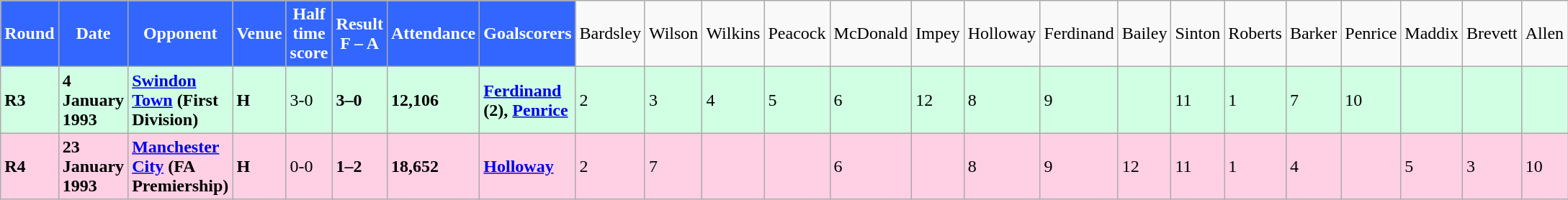<table class="wikitable">
<tr>
<th style="background:#3366ff; color:white; text-align:center;"><strong>Round</strong></th>
<th style="background:#3366ff; color:white; text-align:center;"><strong>Date</strong></th>
<th style="background:#3366ff; color:white; text-align:center;"><strong>Opponent</strong></th>
<th style="background:#3366ff; color:white; text-align:center;"><strong>Venue</strong></th>
<th style="background:#3366ff; color:white; text-align:center;"><strong>Half time score</strong></th>
<th style="background:#3366ff; color:white; text-align:center;"><strong>Result</strong><br><strong>F – A</strong></th>
<th style="background:#3366ff; color:white; text-align:center;"><strong>Attendance</strong></th>
<th style="background:#3366ff; color:white; text-align:center;"><strong>Goalscorers</strong></th>
<td>Bardsley</td>
<td>Wilson</td>
<td>Wilkins</td>
<td>Peacock</td>
<td>McDonald</td>
<td>Impey</td>
<td>Holloway</td>
<td>Ferdinand</td>
<td>Bailey</td>
<td>Sinton</td>
<td>Roberts</td>
<td>Barker</td>
<td>Penrice</td>
<td>Maddix</td>
<td>Brevett</td>
<td>Allen</td>
</tr>
<tr style="background-color: #d0ffe3;">
<td><strong>R3</strong></td>
<td><strong>4 January 1993</strong></td>
<td><strong><a href='#'>Swindon Town</a> (First Division)</strong></td>
<td><strong>H</strong></td>
<td>3-0</td>
<td><strong>3–0</strong></td>
<td><strong>12,106</strong></td>
<td><strong><a href='#'>Ferdinand</a> (2), <a href='#'>Penrice</a></strong></td>
<td>2</td>
<td>3</td>
<td>4</td>
<td>5</td>
<td>6</td>
<td>12</td>
<td>8</td>
<td>9</td>
<td></td>
<td>11</td>
<td>1</td>
<td>7</td>
<td>10</td>
<td></td>
<td></td>
<td></td>
</tr>
<tr style="background-color: #ffd0e3;">
<td><strong>R4</strong></td>
<td><strong>23 January 1993</strong></td>
<td><strong><a href='#'>Manchester City</a> (FA Premiership)</strong></td>
<td><strong>H</strong></td>
<td>0-0</td>
<td><strong>1–2</strong></td>
<td><strong>18,652</strong></td>
<td><a href='#'><strong>Holloway</strong></a></td>
<td>2</td>
<td>7</td>
<td></td>
<td></td>
<td>6</td>
<td></td>
<td>8</td>
<td>9</td>
<td>12</td>
<td>11</td>
<td>1</td>
<td>4</td>
<td></td>
<td>5</td>
<td>3</td>
<td>10</td>
</tr>
</table>
